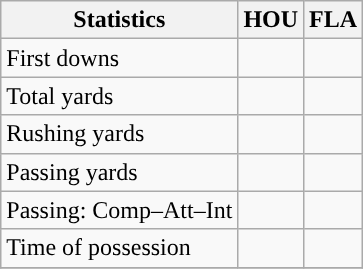<table class="wikitable" style="float: left;">
<tr>
<th>Statistics</th>
<th>HOU</th>
<th>FLA</th>
</tr>
<tr>
<td>First downs</td>
<td></td>
<td></td>
</tr>
<tr>
<td>Total yards</td>
<td></td>
<td></td>
</tr>
<tr>
<td>Rushing yards</td>
<td></td>
<td></td>
</tr>
<tr>
<td>Passing yards</td>
<td></td>
<td></td>
</tr>
<tr>
<td>Passing: Comp–Att–Int</td>
<td></td>
<td></td>
</tr>
<tr>
<td>Time of possession</td>
<td></td>
<td></td>
</tr>
<tr>
</tr>
</table>
